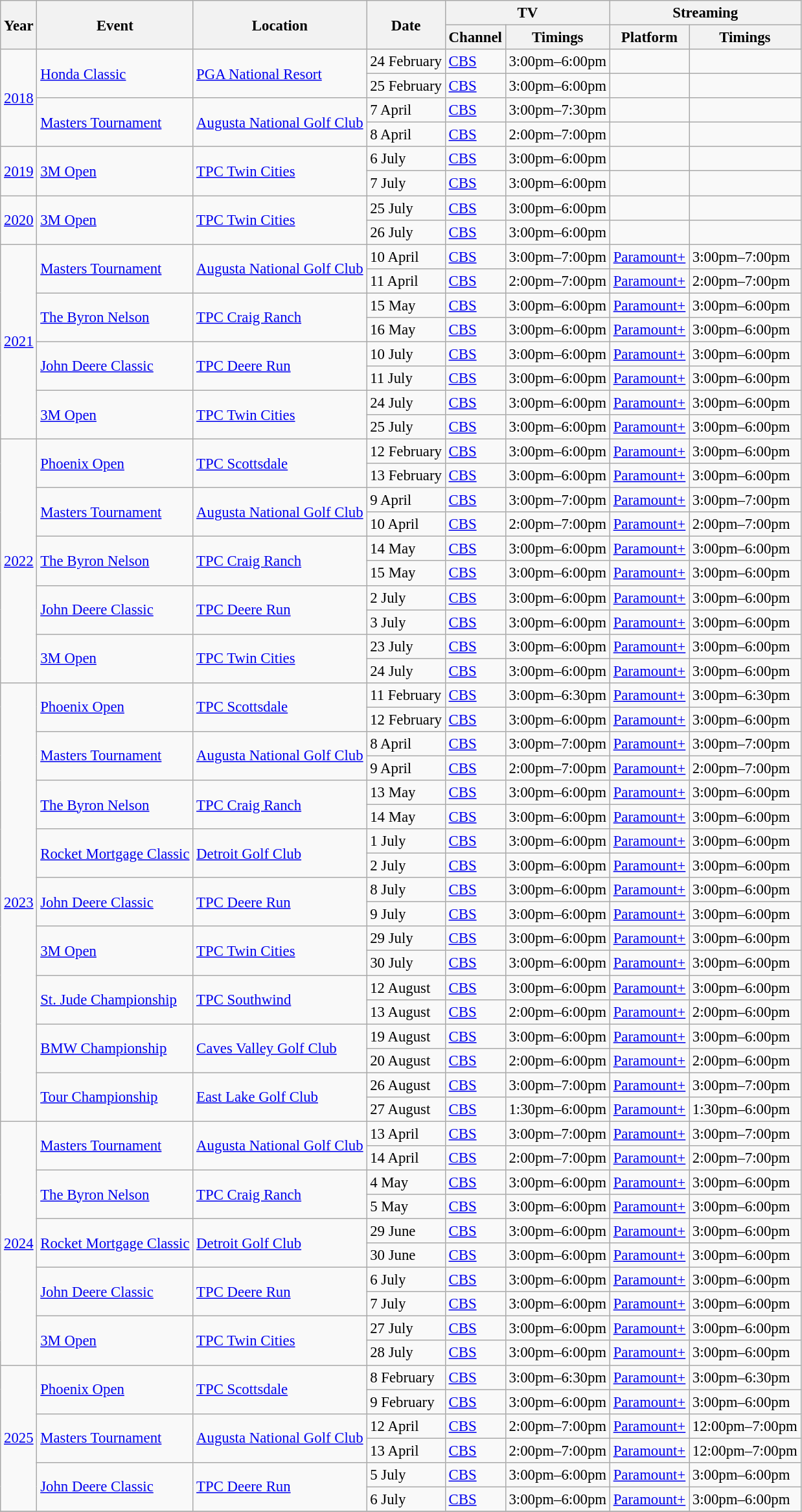<table class="wikitable" style="font-size: 95%;">
<tr>
<th rowspan=2>Year</th>
<th rowspan=2>Event</th>
<th rowspan=2>Location</th>
<th rowspan=2>Date</th>
<th colspan=2>TV</th>
<th colspan=2>Streaming</th>
</tr>
<tr>
<th>Channel</th>
<th>Timings</th>
<th>Platform</th>
<th>Timings</th>
</tr>
<tr>
<td rowspan=4><a href='#'>2018</a></td>
<td rowspan=2><a href='#'>Honda Classic</a></td>
<td rowspan=2><a href='#'>PGA National Resort</a></td>
<td>24 February</td>
<td><a href='#'>CBS</a></td>
<td>3:00pm–6:00pm</td>
<td></td>
<td></td>
</tr>
<tr>
<td>25 February</td>
<td><a href='#'>CBS</a></td>
<td>3:00pm–6:00pm</td>
<td></td>
<td></td>
</tr>
<tr>
<td rowspan=2><a href='#'>Masters Tournament</a></td>
<td rowspan=2><a href='#'>Augusta National Golf Club</a></td>
<td>7 April</td>
<td><a href='#'>CBS</a></td>
<td>3:00pm–7:30pm</td>
<td></td>
<td></td>
</tr>
<tr>
<td>8 April</td>
<td><a href='#'>CBS</a></td>
<td>2:00pm–7:00pm</td>
<td></td>
<td></td>
</tr>
<tr>
<td rowspan=2><a href='#'>2019</a></td>
<td rowspan=2><a href='#'>3M Open</a></td>
<td rowspan=2><a href='#'>TPC Twin Cities</a></td>
<td>6 July</td>
<td><a href='#'>CBS</a></td>
<td>3:00pm–6:00pm</td>
<td></td>
<td></td>
</tr>
<tr>
<td>7 July</td>
<td><a href='#'>CBS</a></td>
<td>3:00pm–6:00pm</td>
<td></td>
<td></td>
</tr>
<tr>
<td rowspan=2><a href='#'>2020</a></td>
<td rowspan=2><a href='#'>3M Open</a></td>
<td rowspan=2><a href='#'>TPC Twin Cities</a></td>
<td>25 July</td>
<td><a href='#'>CBS</a></td>
<td>3:00pm–6:00pm</td>
<td></td>
<td></td>
</tr>
<tr>
<td>26 July</td>
<td><a href='#'>CBS</a></td>
<td>3:00pm–6:00pm</td>
<td></td>
<td></td>
</tr>
<tr>
<td rowspan=8><a href='#'>2021</a></td>
<td rowspan=2><a href='#'>Masters Tournament</a></td>
<td rowspan=2><a href='#'>Augusta National Golf Club</a></td>
<td>10 April</td>
<td><a href='#'>CBS</a></td>
<td>3:00pm–7:00pm</td>
<td><a href='#'>Paramount+</a></td>
<td>3:00pm–7:00pm</td>
</tr>
<tr>
<td>11 April</td>
<td><a href='#'>CBS</a></td>
<td>2:00pm–7:00pm</td>
<td><a href='#'>Paramount+</a></td>
<td>2:00pm–7:00pm</td>
</tr>
<tr>
<td rowspan=2><a href='#'>The Byron Nelson</a></td>
<td rowspan=2><a href='#'>TPC Craig Ranch</a></td>
<td>15 May</td>
<td><a href='#'>CBS</a></td>
<td>3:00pm–6:00pm</td>
<td><a href='#'>Paramount+</a></td>
<td>3:00pm–6:00pm</td>
</tr>
<tr>
<td>16 May</td>
<td><a href='#'>CBS</a></td>
<td>3:00pm–6:00pm</td>
<td><a href='#'>Paramount+</a></td>
<td>3:00pm–6:00pm</td>
</tr>
<tr>
<td rowspan=2><a href='#'>John Deere Classic</a></td>
<td rowspan=2><a href='#'>TPC Deere Run</a></td>
<td>10 July</td>
<td><a href='#'>CBS</a></td>
<td>3:00pm–6:00pm</td>
<td><a href='#'>Paramount+</a></td>
<td>3:00pm–6:00pm</td>
</tr>
<tr>
<td>11 July</td>
<td><a href='#'>CBS</a></td>
<td>3:00pm–6:00pm</td>
<td><a href='#'>Paramount+</a></td>
<td>3:00pm–6:00pm</td>
</tr>
<tr>
<td rowspan=2><a href='#'>3M Open</a></td>
<td rowspan=2><a href='#'>TPC Twin Cities</a></td>
<td>24 July</td>
<td><a href='#'>CBS</a></td>
<td>3:00pm–6:00pm</td>
<td><a href='#'>Paramount+</a></td>
<td>3:00pm–6:00pm</td>
</tr>
<tr>
<td>25 July</td>
<td><a href='#'>CBS</a></td>
<td>3:00pm–6:00pm</td>
<td><a href='#'>Paramount+</a></td>
<td>3:00pm–6:00pm</td>
</tr>
<tr>
<td rowspan=10><a href='#'>2022</a></td>
<td rowspan=2><a href='#'>Phoenix Open</a></td>
<td rowspan=2><a href='#'>TPC Scottsdale</a></td>
<td>12 February</td>
<td><a href='#'>CBS</a></td>
<td>3:00pm–6:00pm</td>
<td><a href='#'>Paramount+</a></td>
<td>3:00pm–6:00pm</td>
</tr>
<tr>
<td>13 February</td>
<td><a href='#'>CBS</a></td>
<td>3:00pm–6:00pm</td>
<td><a href='#'>Paramount+</a></td>
<td>3:00pm–6:00pm</td>
</tr>
<tr>
<td rowspan=2><a href='#'>Masters Tournament</a></td>
<td rowspan=2><a href='#'>Augusta National Golf Club</a></td>
<td>9 April</td>
<td><a href='#'>CBS</a></td>
<td>3:00pm–7:00pm</td>
<td><a href='#'>Paramount+</a></td>
<td>3:00pm–7:00pm</td>
</tr>
<tr>
<td>10 April</td>
<td><a href='#'>CBS</a></td>
<td>2:00pm–7:00pm</td>
<td><a href='#'>Paramount+</a></td>
<td>2:00pm–7:00pm</td>
</tr>
<tr>
<td rowspan=2><a href='#'>The Byron Nelson</a></td>
<td rowspan=2><a href='#'>TPC Craig Ranch</a></td>
<td>14 May</td>
<td><a href='#'>CBS</a></td>
<td>3:00pm–6:00pm</td>
<td><a href='#'>Paramount+</a></td>
<td>3:00pm–6:00pm</td>
</tr>
<tr>
<td>15 May</td>
<td><a href='#'>CBS</a></td>
<td>3:00pm–6:00pm</td>
<td><a href='#'>Paramount+</a></td>
<td>3:00pm–6:00pm</td>
</tr>
<tr>
<td rowspan=2><a href='#'>John Deere Classic</a></td>
<td rowspan=2><a href='#'>TPC Deere Run</a></td>
<td>2 July</td>
<td><a href='#'>CBS</a></td>
<td>3:00pm–6:00pm</td>
<td><a href='#'>Paramount+</a></td>
<td>3:00pm–6:00pm</td>
</tr>
<tr>
<td>3 July</td>
<td><a href='#'>CBS</a></td>
<td>3:00pm–6:00pm</td>
<td><a href='#'>Paramount+</a></td>
<td>3:00pm–6:00pm</td>
</tr>
<tr>
<td rowspan=2><a href='#'>3M Open</a></td>
<td rowspan=2><a href='#'>TPC Twin Cities</a></td>
<td>23 July</td>
<td><a href='#'>CBS</a></td>
<td>3:00pm–6:00pm</td>
<td><a href='#'>Paramount+</a></td>
<td>3:00pm–6:00pm</td>
</tr>
<tr>
<td>24 July</td>
<td><a href='#'>CBS</a></td>
<td>3:00pm–6:00pm</td>
<td><a href='#'>Paramount+</a></td>
<td>3:00pm–6:00pm</td>
</tr>
<tr>
<td rowspan=18><a href='#'>2023</a></td>
<td rowspan=2><a href='#'>Phoenix Open</a></td>
<td rowspan=2><a href='#'>TPC Scottsdale</a></td>
<td>11 February</td>
<td><a href='#'>CBS</a></td>
<td>3:00pm–6:30pm</td>
<td><a href='#'>Paramount+</a></td>
<td>3:00pm–6:30pm</td>
</tr>
<tr>
<td>12 February</td>
<td><a href='#'>CBS</a></td>
<td>3:00pm–6:00pm</td>
<td><a href='#'>Paramount+</a></td>
<td>3:00pm–6:00pm</td>
</tr>
<tr>
<td rowspan=2><a href='#'>Masters Tournament</a></td>
<td rowspan=2><a href='#'>Augusta National Golf Club</a></td>
<td>8 April</td>
<td><a href='#'>CBS</a></td>
<td>3:00pm–7:00pm</td>
<td><a href='#'>Paramount+</a></td>
<td>3:00pm–7:00pm</td>
</tr>
<tr>
<td>9 April</td>
<td><a href='#'>CBS</a></td>
<td>2:00pm–7:00pm</td>
<td><a href='#'>Paramount+</a></td>
<td>2:00pm–7:00pm</td>
</tr>
<tr>
<td rowspan=2><a href='#'>The Byron Nelson</a></td>
<td rowspan=2><a href='#'>TPC Craig Ranch</a></td>
<td>13 May</td>
<td><a href='#'>CBS</a></td>
<td>3:00pm–6:00pm</td>
<td><a href='#'>Paramount+</a></td>
<td>3:00pm–6:00pm</td>
</tr>
<tr>
<td>14 May</td>
<td><a href='#'>CBS</a></td>
<td>3:00pm–6:00pm</td>
<td><a href='#'>Paramount+</a></td>
<td>3:00pm–6:00pm</td>
</tr>
<tr>
<td rowspan=2><a href='#'>Rocket Mortgage Classic</a></td>
<td rowspan=2><a href='#'>Detroit Golf Club</a></td>
<td>1 July</td>
<td><a href='#'>CBS</a></td>
<td>3:00pm–6:00pm</td>
<td><a href='#'>Paramount+</a></td>
<td>3:00pm–6:00pm</td>
</tr>
<tr>
<td>2 July</td>
<td><a href='#'>CBS</a></td>
<td>3:00pm–6:00pm</td>
<td><a href='#'>Paramount+</a></td>
<td>3:00pm–6:00pm</td>
</tr>
<tr>
<td rowspan=2><a href='#'>John Deere Classic</a></td>
<td rowspan=2><a href='#'>TPC Deere Run</a></td>
<td>8 July</td>
<td><a href='#'>CBS</a></td>
<td>3:00pm–6:00pm</td>
<td><a href='#'>Paramount+</a></td>
<td>3:00pm–6:00pm</td>
</tr>
<tr>
<td>9 July</td>
<td><a href='#'>CBS</a></td>
<td>3:00pm–6:00pm</td>
<td><a href='#'>Paramount+</a></td>
<td>3:00pm–6:00pm</td>
</tr>
<tr>
<td rowspan=2><a href='#'>3M Open</a></td>
<td rowspan=2><a href='#'>TPC Twin Cities</a></td>
<td>29 July</td>
<td><a href='#'>CBS</a></td>
<td>3:00pm–6:00pm</td>
<td><a href='#'>Paramount+</a></td>
<td>3:00pm–6:00pm</td>
</tr>
<tr>
<td>30 July</td>
<td><a href='#'>CBS</a></td>
<td>3:00pm–6:00pm</td>
<td><a href='#'>Paramount+</a></td>
<td>3:00pm–6:00pm</td>
</tr>
<tr>
<td rowspan=2><a href='#'>St. Jude Championship</a></td>
<td rowspan=2><a href='#'>TPC Southwind</a></td>
<td>12 August</td>
<td><a href='#'>CBS</a></td>
<td>3:00pm–6:00pm</td>
<td><a href='#'>Paramount+</a></td>
<td>3:00pm–6:00pm</td>
</tr>
<tr>
<td>13 August</td>
<td><a href='#'>CBS</a></td>
<td>2:00pm–6:00pm</td>
<td><a href='#'>Paramount+</a></td>
<td>2:00pm–6:00pm</td>
</tr>
<tr>
<td rowspan=2><a href='#'>BMW Championship</a></td>
<td rowspan=2><a href='#'>Caves Valley Golf Club</a></td>
<td>19 August</td>
<td><a href='#'>CBS</a></td>
<td>3:00pm–6:00pm</td>
<td><a href='#'>Paramount+</a></td>
<td>3:00pm–6:00pm</td>
</tr>
<tr>
<td>20 August</td>
<td><a href='#'>CBS</a></td>
<td>2:00pm–6:00pm</td>
<td><a href='#'>Paramount+</a></td>
<td>2:00pm–6:00pm</td>
</tr>
<tr>
<td rowspan=2><a href='#'>Tour Championship</a></td>
<td rowspan=2><a href='#'>East Lake Golf Club</a></td>
<td>26 August</td>
<td><a href='#'>CBS</a></td>
<td>3:00pm–7:00pm</td>
<td><a href='#'>Paramount+</a></td>
<td>3:00pm–7:00pm</td>
</tr>
<tr>
<td>27 August</td>
<td><a href='#'>CBS</a></td>
<td>1:30pm–6:00pm</td>
<td><a href='#'>Paramount+</a></td>
<td>1:30pm–6:00pm</td>
</tr>
<tr>
<td rowspan=10><a href='#'>2024</a></td>
<td rowspan=2><a href='#'>Masters Tournament</a></td>
<td rowspan=2><a href='#'>Augusta National Golf Club</a></td>
<td>13 April</td>
<td><a href='#'>CBS</a></td>
<td>3:00pm–7:00pm</td>
<td><a href='#'>Paramount+</a></td>
<td>3:00pm–7:00pm</td>
</tr>
<tr>
<td>14 April</td>
<td><a href='#'>CBS</a></td>
<td>2:00pm–7:00pm</td>
<td><a href='#'>Paramount+</a></td>
<td>2:00pm–7:00pm</td>
</tr>
<tr>
<td rowspan=2><a href='#'>The Byron Nelson</a></td>
<td rowspan=2><a href='#'>TPC Craig Ranch</a></td>
<td>4 May</td>
<td><a href='#'>CBS</a></td>
<td>3:00pm–6:00pm</td>
<td><a href='#'>Paramount+</a></td>
<td>3:00pm–6:00pm</td>
</tr>
<tr>
<td>5 May</td>
<td><a href='#'>CBS</a></td>
<td>3:00pm–6:00pm</td>
<td><a href='#'>Paramount+</a></td>
<td>3:00pm–6:00pm</td>
</tr>
<tr>
<td rowspan=2><a href='#'>Rocket Mortgage Classic</a></td>
<td rowspan=2><a href='#'>Detroit Golf Club</a></td>
<td>29 June</td>
<td><a href='#'>CBS</a></td>
<td>3:00pm–6:00pm</td>
<td><a href='#'>Paramount+</a></td>
<td>3:00pm–6:00pm</td>
</tr>
<tr>
<td>30 June</td>
<td><a href='#'>CBS</a></td>
<td>3:00pm–6:00pm</td>
<td><a href='#'>Paramount+</a></td>
<td>3:00pm–6:00pm</td>
</tr>
<tr>
<td rowspan=2><a href='#'>John Deere Classic</a></td>
<td rowspan=2><a href='#'>TPC Deere Run</a></td>
<td>6 July</td>
<td><a href='#'>CBS</a></td>
<td>3:00pm–6:00pm</td>
<td><a href='#'>Paramount+</a></td>
<td>3:00pm–6:00pm</td>
</tr>
<tr>
<td>7 July</td>
<td><a href='#'>CBS</a></td>
<td>3:00pm–6:00pm</td>
<td><a href='#'>Paramount+</a></td>
<td>3:00pm–6:00pm</td>
</tr>
<tr>
<td rowspan=2><a href='#'>3M Open</a></td>
<td rowspan=2><a href='#'>TPC Twin Cities</a></td>
<td>27 July</td>
<td><a href='#'>CBS</a></td>
<td>3:00pm–6:00pm</td>
<td><a href='#'>Paramount+</a></td>
<td>3:00pm–6:00pm</td>
</tr>
<tr>
<td>28 July</td>
<td><a href='#'>CBS</a></td>
<td>3:00pm–6:00pm</td>
<td><a href='#'>Paramount+</a></td>
<td>3:00pm–6:00pm</td>
</tr>
<tr>
<td rowspan=6><a href='#'>2025</a></td>
<td rowspan=2><a href='#'>Phoenix Open</a></td>
<td rowspan=2><a href='#'>TPC Scottsdale</a></td>
<td>8 February</td>
<td><a href='#'>CBS</a></td>
<td>3:00pm–6:30pm</td>
<td><a href='#'>Paramount+</a></td>
<td>3:00pm–6:30pm</td>
</tr>
<tr>
<td>9 February</td>
<td><a href='#'>CBS</a></td>
<td>3:00pm–6:00pm</td>
<td><a href='#'>Paramount+</a></td>
<td>3:00pm–6:00pm</td>
</tr>
<tr>
<td rowspan=2><a href='#'>Masters Tournament</a></td>
<td rowspan=2><a href='#'>Augusta National Golf Club</a></td>
<td>12 April</td>
<td><a href='#'>CBS</a></td>
<td>2:00pm–7:00pm</td>
<td><a href='#'>Paramount+</a></td>
<td>12:00pm–7:00pm</td>
</tr>
<tr>
<td>13 April</td>
<td><a href='#'>CBS</a></td>
<td>2:00pm–7:00pm</td>
<td><a href='#'>Paramount+</a></td>
<td>12:00pm–7:00pm</td>
</tr>
<tr>
<td rowspan=2><a href='#'>John Deere Classic</a></td>
<td rowspan=2><a href='#'>TPC Deere Run</a></td>
<td>5 July</td>
<td><a href='#'>CBS</a></td>
<td>3:00pm–6:00pm</td>
<td><a href='#'>Paramount+</a></td>
<td>3:00pm–6:00pm</td>
</tr>
<tr>
<td>6 July</td>
<td><a href='#'>CBS</a></td>
<td>3:00pm–6:00pm</td>
<td><a href='#'>Paramount+</a></td>
<td>3:00pm–6:00pm</td>
</tr>
<tr>
</tr>
</table>
